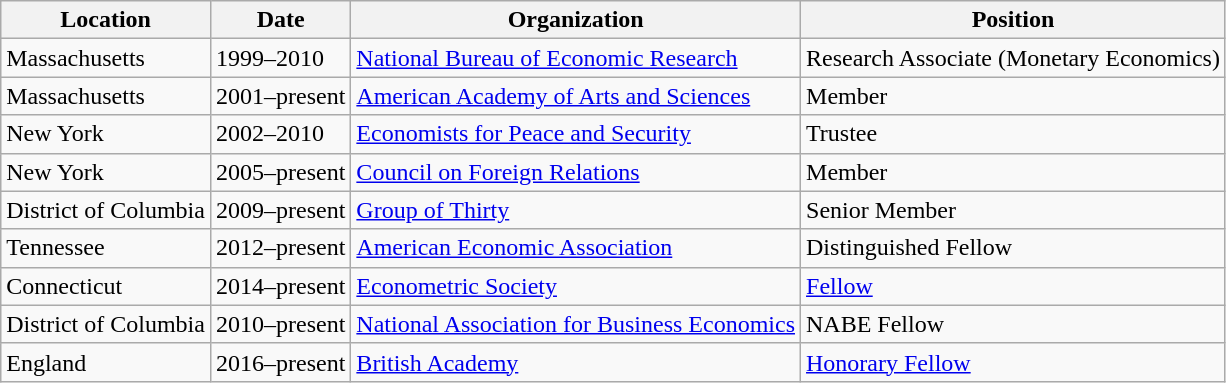<table class="wikitable">
<tr>
<th scope="col">Location</th>
<th scope="col">Date</th>
<th scope="col">Organization</th>
<th scope="col">Position</th>
</tr>
<tr>
<td>Massachusetts</td>
<td>1999–2010</td>
<td><a href='#'>National Bureau of Economic Research</a></td>
<td>Research Associate (Monetary Economics)</td>
</tr>
<tr>
<td>Massachusetts</td>
<td>2001–present</td>
<td><a href='#'>American Academy of Arts and Sciences</a></td>
<td>Member</td>
</tr>
<tr>
<td>New York</td>
<td>2002–2010</td>
<td><a href='#'>Economists for Peace and Security</a></td>
<td>Trustee</td>
</tr>
<tr>
<td>New York</td>
<td>2005–present</td>
<td><a href='#'>Council on Foreign Relations</a></td>
<td>Member</td>
</tr>
<tr>
<td>District of Columbia</td>
<td>2009–present</td>
<td><a href='#'>Group of Thirty</a></td>
<td>Senior Member</td>
</tr>
<tr>
<td>Tennessee</td>
<td>2012–present</td>
<td><a href='#'>American Economic Association</a></td>
<td>Distinguished Fellow</td>
</tr>
<tr>
<td>Connecticut</td>
<td>2014–present</td>
<td><a href='#'>Econometric Society</a></td>
<td><a href='#'>Fellow</a></td>
</tr>
<tr>
<td>District of Columbia</td>
<td>2010–present</td>
<td><a href='#'>National Association for Business Economics</a></td>
<td>NABE Fellow</td>
</tr>
<tr>
<td>England</td>
<td>2016–present</td>
<td><a href='#'>British Academy</a></td>
<td><a href='#'>Honorary Fellow</a></td>
</tr>
</table>
